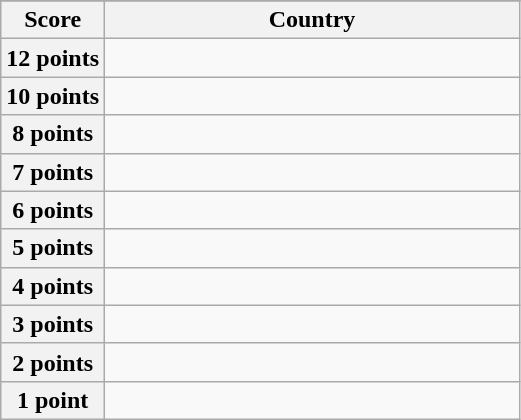<table class="wikitable">
<tr>
</tr>
<tr>
<th scope="col" width="20%">Score</th>
<th scope="col">Country</th>
</tr>
<tr>
<th scope="row">12 points</th>
<td></td>
</tr>
<tr>
<th scope="row">10 points</th>
<td></td>
</tr>
<tr>
<th scope="row">8 points</th>
<td></td>
</tr>
<tr>
<th scope="row">7 points</th>
<td></td>
</tr>
<tr>
<th scope="row">6 points</th>
<td></td>
</tr>
<tr>
<th scope="row">5 points</th>
<td></td>
</tr>
<tr>
<th scope="row">4 points</th>
<td></td>
</tr>
<tr>
<th scope="row">3 points</th>
<td></td>
</tr>
<tr>
<th scope="row">2 points</th>
<td></td>
</tr>
<tr>
<th scope="row">1 point</th>
<td></td>
</tr>
</table>
